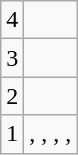<table class="wikitable">
<tr>
<td align=center>4</td>
<td></td>
</tr>
<tr>
<td align=center>3</td>
<td></td>
</tr>
<tr>
<td align=center>2</td>
<td></td>
</tr>
<tr>
<td align=center>1</td>
<td>, , , , </td>
</tr>
</table>
